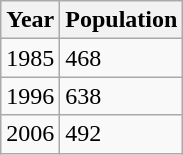<table class="wikitable">
<tr>
<th>Year</th>
<th>Population</th>
</tr>
<tr>
<td>1985</td>
<td>468</td>
</tr>
<tr>
<td>1996</td>
<td>638</td>
</tr>
<tr>
<td>2006</td>
<td>492</td>
</tr>
</table>
